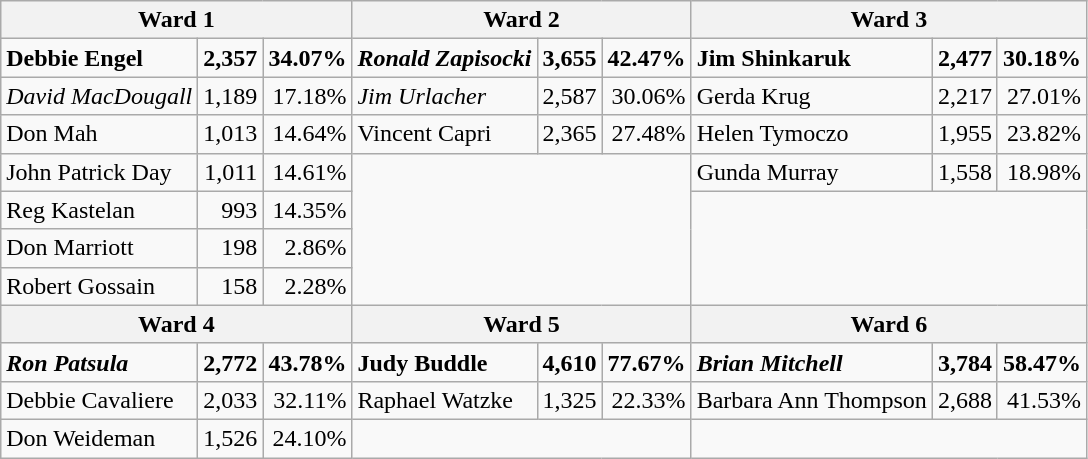<table class="wikitable">
<tr>
<th colspan="3"><strong>Ward 1</strong></th>
<th colspan="3"><strong>Ward 2</strong></th>
<th colspan="3"><strong>Ward 3</strong></th>
</tr>
<tr>
<td><strong>Debbie Engel</strong></td>
<td align="right"><strong>2,357</strong></td>
<td align="right"><strong>34.07%</strong></td>
<td><strong><em>Ronald Zapisocki</em></strong></td>
<td align="right"><strong>3,655</strong></td>
<td align="right"><strong>42.47%</strong></td>
<td><strong>Jim Shinkaruk</strong></td>
<td align="right"><strong>2,477</strong></td>
<td align="right"><strong>30.18%</strong></td>
</tr>
<tr>
<td><em>David MacDougall</em></td>
<td align="right">1,189</td>
<td align="right">17.18%</td>
<td><em>Jim Urlacher</em></td>
<td align="right">2,587</td>
<td align="right">30.06%</td>
<td>Gerda Krug</td>
<td align="right">2,217</td>
<td align="right">27.01%</td>
</tr>
<tr>
<td>Don Mah</td>
<td align="right">1,013</td>
<td align="right">14.64%</td>
<td>Vincent Capri</td>
<td align="right">2,365</td>
<td align="right">27.48%</td>
<td>Helen Tymoczo</td>
<td align="right">1,955</td>
<td align="right">23.82%</td>
</tr>
<tr>
<td>John Patrick Day</td>
<td align="right">1,011</td>
<td align="right">14.61%</td>
<td colspan="3" rowspan="4"></td>
<td>Gunda Murray</td>
<td align="right">1,558</td>
<td align="right">18.98%</td>
</tr>
<tr>
<td>Reg Kastelan</td>
<td align="right">993</td>
<td align="right">14.35%</td>
<td colspan="3" rowspan="3"></td>
</tr>
<tr>
<td>Don Marriott</td>
<td align="right">198</td>
<td align="right">2.86%</td>
</tr>
<tr>
<td>Robert Gossain</td>
<td align="right">158</td>
<td align="right">2.28%</td>
</tr>
<tr>
<th colspan="3"><strong>Ward 4</strong></th>
<th colspan="3"><strong>Ward 5</strong></th>
<th colspan="3"><strong>Ward 6</strong></th>
</tr>
<tr>
<td><strong><em>Ron Patsula</em></strong></td>
<td align="right"><strong>2,772</strong></td>
<td align="right"><strong>43.78%</strong></td>
<td><strong>Judy Buddle</strong></td>
<td align="right"><strong>4,610</strong></td>
<td align="right"><strong>77.67%</strong></td>
<td><strong><em>Brian Mitchell</em></strong></td>
<td align="right"><strong>3,784</strong></td>
<td align="right"><strong>58.47%</strong></td>
</tr>
<tr>
<td>Debbie Cavaliere</td>
<td align="right">2,033</td>
<td align="right">32.11%</td>
<td>Raphael Watzke</td>
<td align="right">1,325</td>
<td align="right">22.33%</td>
<td>Barbara Ann Thompson</td>
<td align="right">2,688</td>
<td align="right">41.53%</td>
</tr>
<tr>
<td>Don Weideman</td>
<td align="right">1,526</td>
<td align="right">24.10%</td>
<td colspan="3"></td>
<td colspan="3"></td>
</tr>
</table>
